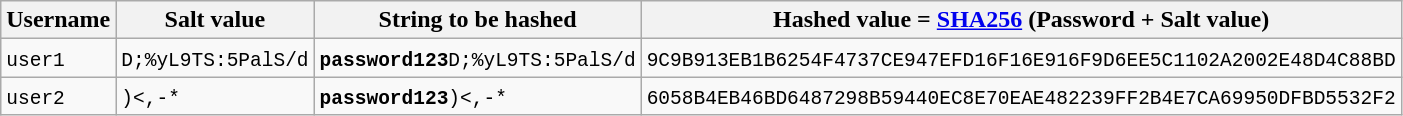<table class="wikitable">
<tr>
<th>Username</th>
<th>Salt value</th>
<th>String to be hashed</th>
<th>Hashed value = <a href='#'>SHA256</a> (Password + Salt value)</th>
</tr>
<tr>
<td><code>user1</code></td>
<td><code>D;%yL9TS:5PalS/d</code></td>
<td><code><strong>password123</strong>D;%yL9TS:5PalS/d</code></td>
<td><code>9C9B913EB1B6254F4737CE947EFD16F16E916F9D6EE5C1102A2002E48D4C88BD</code></td>
</tr>
<tr>
<td><code>user2</code></td>
<td><code>)<,-<U(jLezy4j>*</code></td>
<td><code><strong>password123</strong>)<,-<U(jLezy4j>*</code></td>
<td><code>6058B4EB46BD6487298B59440EC8E70EAE482239FF2B4E7CA69950DFBD5532F2</code></td>
</tr>
</table>
